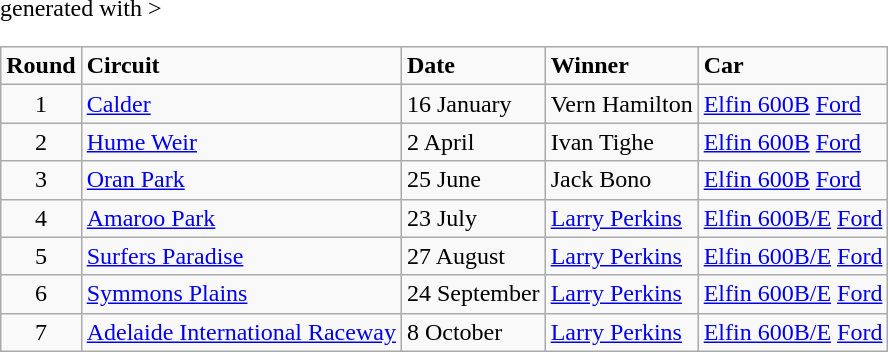<table class="wikitable" <hiddentext>generated with >
<tr style="font-weight:bold">
<td height="14" align="center">Round</td>
<td>Circuit</td>
<td>Date</td>
<td>Winner</td>
<td>Car</td>
</tr>
<tr>
<td height="14" align="center">1</td>
<td><a href='#'>Calder</a></td>
<td>16 January</td>
<td>Vern Hamilton</td>
<td><a href='#'>Elfin 600B</a> <a href='#'>Ford</a></td>
</tr>
<tr>
<td height="14" align="center">2</td>
<td><a href='#'>Hume Weir</a></td>
<td>2 April</td>
<td>Ivan Tighe</td>
<td><a href='#'>Elfin 600B</a> <a href='#'>Ford</a></td>
</tr>
<tr>
<td height="14" align="center">3</td>
<td><a href='#'>Oran Park</a></td>
<td>25 June</td>
<td>Jack Bono</td>
<td><a href='#'>Elfin 600B</a> <a href='#'>Ford</a></td>
</tr>
<tr>
<td height="14" align="center">4</td>
<td><a href='#'>Amaroo Park</a></td>
<td>23 July</td>
<td><a href='#'>Larry Perkins</a></td>
<td><a href='#'>Elfin 600B/E</a> <a href='#'>Ford</a></td>
</tr>
<tr>
<td height="14" align="center">5</td>
<td><a href='#'>Surfers Paradise</a></td>
<td>27 August</td>
<td><a href='#'>Larry Perkins</a></td>
<td><a href='#'>Elfin 600B/E</a> <a href='#'>Ford</a></td>
</tr>
<tr>
<td height="14" align="center">6</td>
<td><a href='#'>Symmons Plains</a></td>
<td>24 September</td>
<td><a href='#'>Larry Perkins</a></td>
<td><a href='#'>Elfin 600B/E</a> <a href='#'>Ford</a></td>
</tr>
<tr>
<td height="14" align="center">7</td>
<td><a href='#'>Adelaide International Raceway</a></td>
<td>8 October</td>
<td><a href='#'>Larry Perkins</a></td>
<td><a href='#'>Elfin 600B/E</a> <a href='#'>Ford</a></td>
</tr>
</table>
